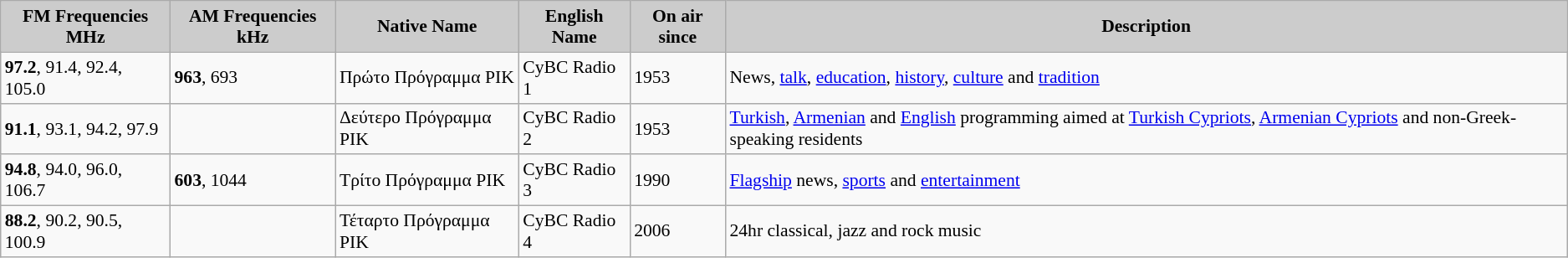<table class="wikitable" style="font-size:90%;">
<tr>
<th style="background:#ccc;">FM Frequencies MHz</th>
<th style="background:#ccc;">AM Frequencies kHz</th>
<th style="background:#ccc;">Native Name</th>
<th style="background:#ccc;">English Name</th>
<th style="background:#ccc;">On air since</th>
<th style="background:#ccc;">Description</th>
</tr>
<tr>
<td><strong>97.2</strong>, 91.4, 92.4, 105.0</td>
<td><strong>963</strong>, 693</td>
<td>Πρώτο Πρόγραμμα ΡΙΚ</td>
<td>CyBC Radio 1</td>
<td>1953</td>
<td>News, <a href='#'>talk</a>, <a href='#'>education</a>, <a href='#'>history</a>, <a href='#'>culture</a> and <a href='#'>tradition</a></td>
</tr>
<tr>
<td><strong>91.1</strong>, 93.1, 94.2, 97.9</td>
<td></td>
<td>Δεύτερο Πρόγραμμα ΡΙΚ</td>
<td>CyBC Radio 2</td>
<td>1953</td>
<td><a href='#'>Turkish</a>, <a href='#'>Armenian</a> and <a href='#'>English</a> programming aimed at <a href='#'>Turkish Cypriots</a>, <a href='#'>Armenian Cypriots</a> and non-Greek-speaking residents</td>
</tr>
<tr>
<td><strong>94.8</strong>, 94.0, 96.0, 106.7</td>
<td><strong>603</strong>, 1044</td>
<td>Τρίτο Πρόγραμμα ΡΙΚ</td>
<td>CyBC Radio 3</td>
<td>1990</td>
<td><a href='#'>Flagship</a> news, <a href='#'>sports</a> and <a href='#'>entertainment</a></td>
</tr>
<tr>
<td><strong>88.2</strong>, 90.2, 90.5, 100.9</td>
<td></td>
<td>Τέταρτο Πρόγραμμα ΡΙΚ</td>
<td>CyBC Radio 4</td>
<td>2006</td>
<td>24hr classical, jazz and rock music</td>
</tr>
</table>
